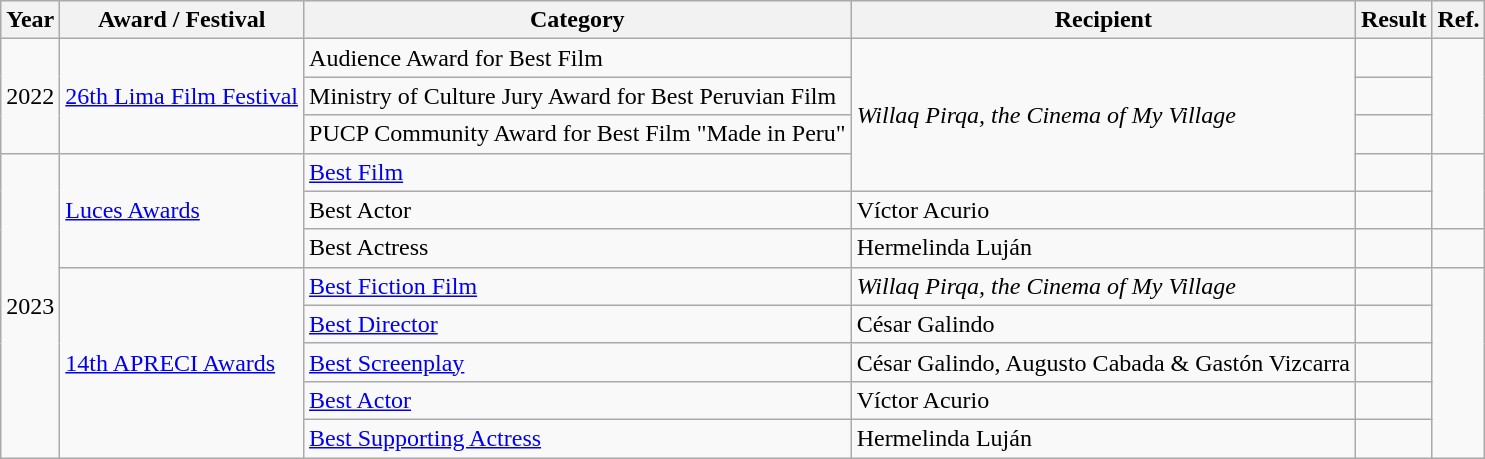<table class="wikitable sortable" align="center">
<tr>
<th>Year</th>
<th><strong>Award / Festival</strong></th>
<th><strong>Category</strong></th>
<th>Recipient</th>
<th>Result</th>
<th>Ref.</th>
</tr>
<tr>
<td rowspan="3">2022</td>
<td rowspan="3"><a href='#'>26th Lima Film Festival</a></td>
<td>Audience Award for Best Film</td>
<td rowspan="4"><em>Willaq Pirqa, the Cinema of My Village</em></td>
<td></td>
<td rowspan="3"></td>
</tr>
<tr>
<td>Ministry of Culture Jury Award for Best Peruvian Film</td>
<td></td>
</tr>
<tr>
<td>PUCP Community Award for Best Film "Made in Peru"</td>
<td></td>
</tr>
<tr>
<td rowspan="8">2023</td>
<td rowspan="3"><a href='#'>Luces Awards</a></td>
<td><a href='#'>Best Film</a></td>
<td></td>
<td rowspan="2"></td>
</tr>
<tr>
<td>Best Actor</td>
<td>Víctor Acurio</td>
<td></td>
</tr>
<tr>
<td>Best Actress</td>
<td>Hermelinda Luján</td>
<td></td>
<td></td>
</tr>
<tr>
<td rowspan="5"><a href='#'>14th APRECI Awards</a></td>
<td><a href='#'>Best Fiction Film</a></td>
<td><em>Willaq Pirqa, the Cinema of My Village</em></td>
<td></td>
<td rowspan="5"></td>
</tr>
<tr>
<td><a href='#'>Best Director</a></td>
<td>César Galindo</td>
<td></td>
</tr>
<tr>
<td><a href='#'>Best Screenplay</a></td>
<td>César Galindo, Augusto Cabada & Gastón Vizcarra</td>
<td></td>
</tr>
<tr>
<td><a href='#'>Best Actor</a></td>
<td>Víctor Acurio</td>
<td></td>
</tr>
<tr>
<td><a href='#'>Best Supporting Actress</a></td>
<td>Hermelinda Luján</td>
<td></td>
</tr>
</table>
